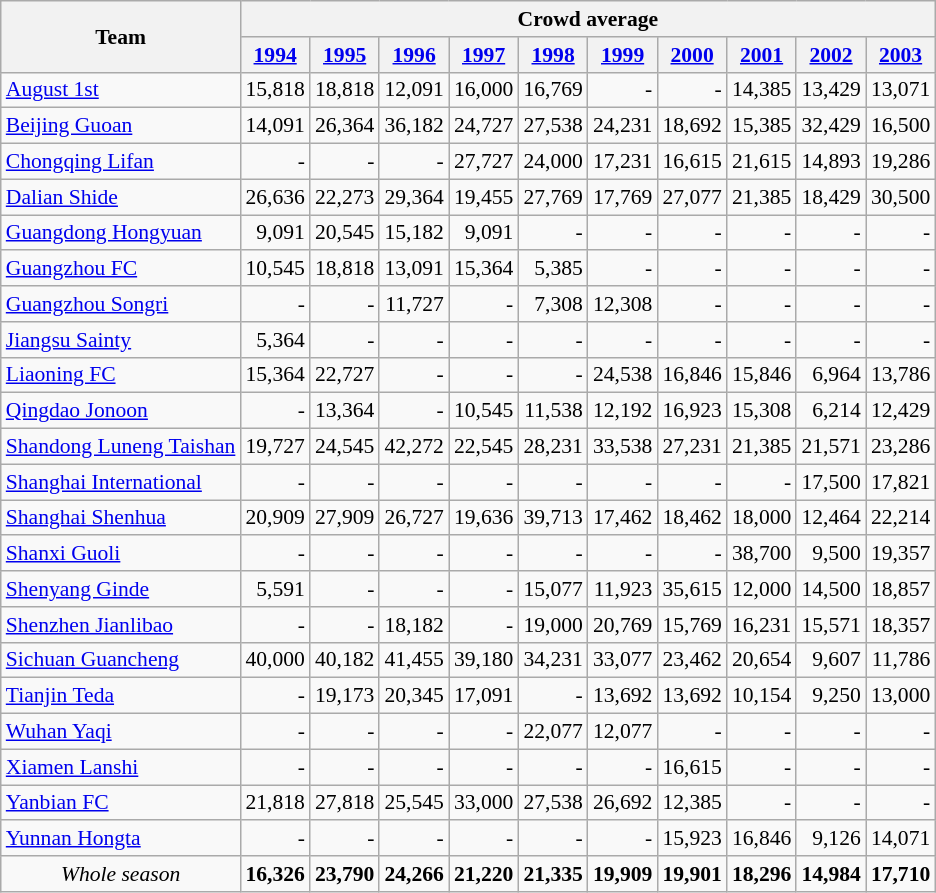<table class="wikitable sortable" style="font-size:90%; text-align:right">
<tr>
<th rowspan=2>Team</th>
<th colspan=10>Crowd average</th>
</tr>
<tr>
<th><a href='#'>1994</a></th>
<th><a href='#'>1995</a></th>
<th><a href='#'>1996</a></th>
<th><a href='#'>1997</a></th>
<th><a href='#'>1998</a></th>
<th><a href='#'>1999</a></th>
<th><a href='#'>2000</a></th>
<th><a href='#'>2001</a></th>
<th><a href='#'>2002</a></th>
<th><a href='#'>2003</a></th>
</tr>
<tr>
<td align=left><a href='#'>August 1st</a></td>
<td>15,818</td>
<td>18,818</td>
<td>12,091</td>
<td>16,000</td>
<td>16,769</td>
<td>-</td>
<td>-</td>
<td>14,385</td>
<td>13,429</td>
<td>13,071</td>
</tr>
<tr>
<td align=left><a href='#'>Beijing Guoan</a></td>
<td>14,091</td>
<td>26,364</td>
<td>36,182</td>
<td>24,727</td>
<td>27,538</td>
<td>24,231</td>
<td>18,692</td>
<td>15,385</td>
<td>32,429</td>
<td>16,500</td>
</tr>
<tr>
<td align=left><a href='#'>Chongqing Lifan</a></td>
<td>-</td>
<td>-</td>
<td>-</td>
<td>27,727</td>
<td>24,000</td>
<td>17,231</td>
<td>16,615</td>
<td>21,615</td>
<td>14,893</td>
<td>19,286</td>
</tr>
<tr>
<td align=left><a href='#'>Dalian Shide</a></td>
<td>26,636</td>
<td>22,273</td>
<td>29,364</td>
<td>19,455</td>
<td>27,769</td>
<td>17,769</td>
<td>27,077</td>
<td>21,385</td>
<td>18,429</td>
<td>30,500</td>
</tr>
<tr>
<td align=left><a href='#'>Guangdong Hongyuan</a></td>
<td>9,091</td>
<td>20,545</td>
<td>15,182</td>
<td>9,091</td>
<td>-</td>
<td>-</td>
<td>-</td>
<td>-</td>
<td>-</td>
<td>-</td>
</tr>
<tr>
<td align=left><a href='#'>Guangzhou FC</a></td>
<td>10,545</td>
<td>18,818</td>
<td>13,091</td>
<td>15,364</td>
<td>5,385</td>
<td>-</td>
<td>-</td>
<td>-</td>
<td>-</td>
<td>-</td>
</tr>
<tr>
<td align=left><a href='#'>Guangzhou Songri</a></td>
<td>-</td>
<td>-</td>
<td>11,727</td>
<td>-</td>
<td>7,308</td>
<td>12,308</td>
<td>-</td>
<td>-</td>
<td>-</td>
<td>-</td>
</tr>
<tr>
<td align=left><a href='#'>Jiangsu Sainty</a></td>
<td>5,364</td>
<td>-</td>
<td>-</td>
<td>-</td>
<td>-</td>
<td>-</td>
<td>-</td>
<td>-</td>
<td>-</td>
<td>-</td>
</tr>
<tr>
<td align=left><a href='#'>Liaoning FC</a></td>
<td>15,364</td>
<td>22,727</td>
<td>-</td>
<td>-</td>
<td>-</td>
<td>24,538</td>
<td>16,846</td>
<td>15,846</td>
<td>6,964</td>
<td>13,786</td>
</tr>
<tr>
<td align=left><a href='#'>Qingdao Jonoon</a></td>
<td>-</td>
<td>13,364</td>
<td>-</td>
<td>10,545</td>
<td>11,538</td>
<td>12,192</td>
<td>16,923</td>
<td>15,308</td>
<td>6,214</td>
<td>12,429</td>
</tr>
<tr>
<td align=left><a href='#'>Shandong Luneng Taishan</a></td>
<td>19,727</td>
<td>24,545</td>
<td>42,272</td>
<td>22,545</td>
<td>28,231</td>
<td>33,538</td>
<td>27,231</td>
<td>21,385</td>
<td>21,571</td>
<td>23,286</td>
</tr>
<tr>
<td align=left><a href='#'>Shanghai International</a></td>
<td>-</td>
<td>-</td>
<td>-</td>
<td>-</td>
<td>-</td>
<td>-</td>
<td>-</td>
<td>-</td>
<td>17,500</td>
<td>17,821</td>
</tr>
<tr>
<td align=left><a href='#'>Shanghai Shenhua</a></td>
<td>20,909</td>
<td>27,909</td>
<td>26,727</td>
<td>19,636</td>
<td>39,713</td>
<td>17,462</td>
<td>18,462</td>
<td>18,000</td>
<td>12,464</td>
<td>22,214</td>
</tr>
<tr>
<td align=left><a href='#'>Shanxi Guoli</a></td>
<td>-</td>
<td>-</td>
<td>-</td>
<td>-</td>
<td>-</td>
<td>-</td>
<td>-</td>
<td>38,700</td>
<td>9,500</td>
<td>19,357</td>
</tr>
<tr>
<td align=left><a href='#'>Shenyang Ginde</a></td>
<td>5,591</td>
<td>-</td>
<td>-</td>
<td>-</td>
<td>15,077</td>
<td>11,923</td>
<td>35,615</td>
<td>12,000</td>
<td>14,500</td>
<td>18,857</td>
</tr>
<tr>
<td align=left><a href='#'>Shenzhen Jianlibao</a></td>
<td>-</td>
<td>-</td>
<td>18,182</td>
<td>-</td>
<td>19,000</td>
<td>20,769</td>
<td>15,769</td>
<td>16,231</td>
<td>15,571</td>
<td>18,357</td>
</tr>
<tr>
<td align=left><a href='#'>Sichuan Guancheng</a></td>
<td>40,000</td>
<td>40,182</td>
<td>41,455</td>
<td>39,180</td>
<td>34,231</td>
<td>33,077</td>
<td>23,462</td>
<td>20,654</td>
<td>9,607</td>
<td>11,786</td>
</tr>
<tr>
<td align=left><a href='#'>Tianjin Teda</a></td>
<td>-</td>
<td>19,173</td>
<td>20,345</td>
<td>17,091</td>
<td>-</td>
<td>13,692</td>
<td>13,692</td>
<td>10,154</td>
<td>9,250</td>
<td>13,000</td>
</tr>
<tr>
<td align=left><a href='#'>Wuhan Yaqi</a></td>
<td>-</td>
<td>-</td>
<td>-</td>
<td>-</td>
<td>22,077</td>
<td>12,077</td>
<td>-</td>
<td>-</td>
<td>-</td>
<td>-</td>
</tr>
<tr>
<td align=left><a href='#'>Xiamen Lanshi</a></td>
<td>-</td>
<td>-</td>
<td>-</td>
<td>-</td>
<td>-</td>
<td>-</td>
<td>16,615</td>
<td>-</td>
<td>-</td>
<td>-</td>
</tr>
<tr>
<td align=left><a href='#'>Yanbian FC</a></td>
<td>21,818</td>
<td>27,818</td>
<td>25,545</td>
<td>33,000</td>
<td>27,538</td>
<td>26,692</td>
<td>12,385</td>
<td>-</td>
<td>-</td>
<td>-</td>
</tr>
<tr>
<td align=left><a href='#'>Yunnan Hongta</a></td>
<td>-</td>
<td>-</td>
<td>-</td>
<td>-</td>
<td>-</td>
<td>-</td>
<td>15,923</td>
<td>16,846</td>
<td>9,126</td>
<td>14,071</td>
</tr>
<tr>
<td align=center><em>Whole season</em></td>
<td><strong>16,326</strong></td>
<td><strong>23,790</strong></td>
<td><strong>24,266</strong></td>
<td><strong>21,220</strong></td>
<td><strong>21,335</strong></td>
<td><strong>19,909</strong></td>
<td><strong>19,901</strong></td>
<td><strong>18,296</strong></td>
<td><strong>14,984</strong></td>
<td><strong>17,710</strong></td>
</tr>
</table>
